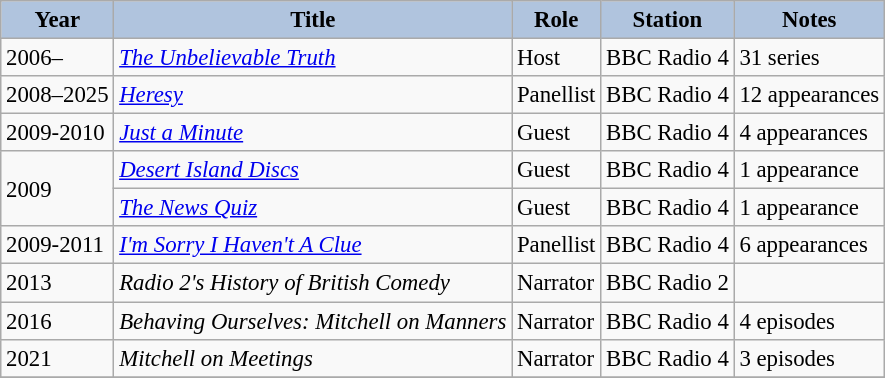<table class="wikitable" style="font-size: 95%;">
<tr>
<th style="background:#B0C4DE;">Year</th>
<th style="background:#B0C4DE;">Title</th>
<th style="background:#B0C4DE;">Role</th>
<th style="background:#B0C4DE;">Station</th>
<th style="background:#B0C4DE;">Notes</th>
</tr>
<tr>
<td>2006–</td>
<td><em><a href='#'>The Unbelievable Truth</a></em></td>
<td>Host</td>
<td>BBC Radio 4</td>
<td>31 series</td>
</tr>
<tr>
<td>2008–2025</td>
<td><em><a href='#'>Heresy</a></em></td>
<td>Panellist</td>
<td>BBC Radio 4</td>
<td>12 appearances</td>
</tr>
<tr>
<td>2009-2010</td>
<td><em><a href='#'>Just a Minute</a></em></td>
<td>Guest</td>
<td>BBC Radio 4</td>
<td>4 appearances</td>
</tr>
<tr>
<td rowspan="2">2009</td>
<td><em><a href='#'>Desert Island Discs</a></em></td>
<td>Guest</td>
<td>BBC Radio 4</td>
<td>1 appearance</td>
</tr>
<tr>
<td><em><a href='#'>The News Quiz</a></em></td>
<td>Guest</td>
<td>BBC Radio 4</td>
<td>1 appearance</td>
</tr>
<tr>
<td>2009-2011</td>
<td><em><a href='#'>I'm Sorry I Haven't A Clue</a></em></td>
<td>Panellist</td>
<td>BBC Radio 4</td>
<td>6 appearances</td>
</tr>
<tr>
<td>2013</td>
<td><em> Radio 2's History of British Comedy</em></td>
<td>Narrator</td>
<td>BBC Radio 2</td>
<td></td>
</tr>
<tr>
<td>2016</td>
<td><em>Behaving Ourselves: Mitchell on Manners</em></td>
<td>Narrator</td>
<td>BBC Radio 4</td>
<td>4 episodes</td>
</tr>
<tr>
<td>2021</td>
<td><em>Mitchell on Meetings</em></td>
<td>Narrator</td>
<td>BBC Radio 4</td>
<td>3 episodes</td>
</tr>
<tr>
</tr>
</table>
